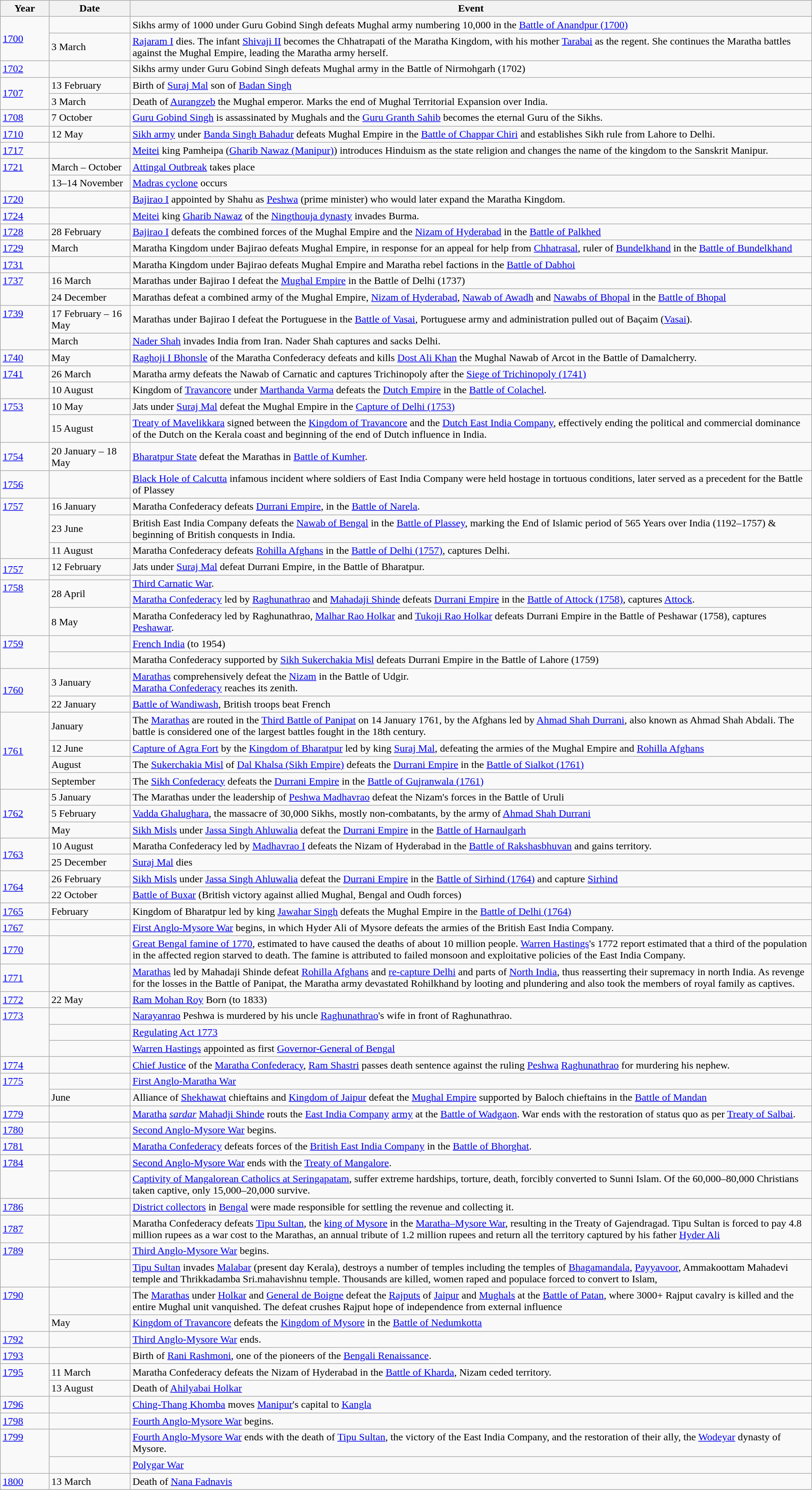<table class="wikitable" style="width:100%">
<tr>
<th style="width:6%">Year</th>
<th style="width:10%">Date</th>
<th>Event</th>
</tr>
<tr>
<td rowspan="2" style="vertical-align:middle;"><a href='#'>1700</a></td>
<td></td>
<td>Sikhs army of 1000 under Guru Gobind Singh defeats Mughal army numbering 10,000 in the <a href='#'>Battle of Anandpur (1700)</a></td>
</tr>
<tr>
<td>3 March</td>
<td><a href='#'>Rajaram I</a> dies. The infant <a href='#'>Shivaji II</a> becomes the Chhatrapati of the Maratha Kingdom, with his mother <a href='#'>Tarabai</a> as the regent. She continues the Maratha battles against the Mughal Empire, leading the Maratha army herself.</td>
</tr>
<tr>
<td><a href='#'>1702</a></td>
<td></td>
<td>Sikhs army under Guru Gobind Singh defeats Mughal army in the Battle of Nirmohgarh (1702)</td>
</tr>
<tr>
<td rowspan="2" style="vertical-align:middle;"><a href='#'>1707</a></td>
<td>13 February</td>
<td>Birth of <a href='#'>Suraj Mal</a> son of <a href='#'>Badan Singh</a></td>
</tr>
<tr>
<td>3 March</td>
<td>Death of <a href='#'>Aurangzeb</a> the Mughal emperor. Marks the end of Mughal Territorial Expansion over India.</td>
</tr>
<tr>
<td><a href='#'>1708</a></td>
<td>7 October</td>
<td><a href='#'>Guru Gobind Singh</a> is assassinated by Mughals and the <a href='#'>Guru Granth Sahib</a> becomes the eternal Guru of the Sikhs.</td>
</tr>
<tr>
<td><a href='#'>1710</a></td>
<td>12 May</td>
<td><a href='#'>Sikh army</a> under <a href='#'>Banda Singh Bahadur</a> defeats Mughal Empire in the <a href='#'>Battle of Chappar Chiri</a> and establishes Sikh rule from Lahore to Delhi.</td>
</tr>
<tr>
<td><a href='#'>1717</a></td>
<td></td>
<td><a href='#'>Meitei</a> king Pamheipa (<a href='#'>Gharib Nawaz (Manipur)</a>) introduces Hinduism as the state religion and changes the name of the kingdom to the Sanskrit Manipur.</td>
</tr>
<tr>
<td rowspan="2" style="vertical-align:top;"><a href='#'>1721</a></td>
<td>March – October</td>
<td><a href='#'>Attingal Outbreak</a> takes place</td>
</tr>
<tr>
<td>13–14 November</td>
<td><a href='#'>Madras cyclone</a> occurs</td>
</tr>
<tr>
<td><a href='#'>1720</a></td>
<td></td>
<td><a href='#'>Bajirao I</a> appointed by Shahu as <a href='#'>Peshwa</a> (prime minister) who would later expand the Maratha Kingdom.</td>
</tr>
<tr>
<td><a href='#'>1724</a></td>
<td></td>
<td><a href='#'>Meitei</a> king <a href='#'>Gharib Nawaz</a> of the <a href='#'>Ningthouja dynasty</a> invades Burma.</td>
</tr>
<tr>
<td><a href='#'>1728</a></td>
<td>28 February</td>
<td><a href='#'>Bajirao I</a> defeats the combined forces of the Mughal Empire and the <a href='#'>Nizam of Hyderabad</a> in the <a href='#'>Battle of Palkhed</a></td>
</tr>
<tr>
<td><a href='#'>1729</a></td>
<td>March</td>
<td>Maratha Kingdom under Bajirao defeats Mughal Empire, in response for an appeal for help from <a href='#'>Chhatrasal</a>, ruler of <a href='#'>Bundelkhand</a> in the <a href='#'>Battle of Bundelkhand</a></td>
</tr>
<tr>
<td><a href='#'>1731</a></td>
<td></td>
<td>Maratha Kingdom under Bajirao defeats Mughal Empire and Maratha rebel factions in the <a href='#'>Battle of Dabhoi</a></td>
</tr>
<tr>
<td rowspan="2" style="vertical-align:top;"><a href='#'>1737</a></td>
<td>16 March</td>
<td>Marathas under Bajirao I defeat the <a href='#'>Mughal Empire</a> in the Battle of Delhi (1737)</td>
</tr>
<tr>
<td>24 December</td>
<td>Marathas defeat a combined army of the Mughal Empire, <a href='#'>Nizam of Hyderabad</a>, <a href='#'>Nawab of Awadh</a> and <a href='#'>Nawabs of Bhopal</a> in the <a href='#'>Battle of Bhopal</a></td>
</tr>
<tr>
<td rowspan="2" style="vertical-align:top;"><a href='#'>1739</a></td>
<td>17 February – 16 May</td>
<td>Marathas under Bajirao I defeat the Portuguese in the <a href='#'>Battle of Vasai</a>, Portuguese army and administration pulled out of Baçaim (<a href='#'>Vasai</a>).</td>
</tr>
<tr>
<td>March</td>
<td><a href='#'>Nader Shah</a> invades India from Iran. Nader Shah captures and sacks Delhi.</td>
</tr>
<tr>
<td><a href='#'>1740</a></td>
<td>May</td>
<td><a href='#'>Raghoji I Bhonsle</a> of the Maratha Confederacy defeats and kills <a href='#'>Dost Ali Khan</a> the Mughal Nawab of Arcot in the Battle of Damalcherry.</td>
</tr>
<tr>
<td rowspan="2" style="vertical-align:top;"><a href='#'>1741</a></td>
<td>26 March</td>
<td>Maratha army defeats the Nawab of Carnatic and captures Trichinopoly after the <a href='#'>Siege of Trichinopoly (1741)</a></td>
</tr>
<tr>
<td>10 August</td>
<td>Kingdom of <a href='#'>Travancore</a> under <a href='#'>Marthanda Varma</a> defeats the <a href='#'>Dutch Empire</a> in the <a href='#'>Battle of Colachel</a>.</td>
</tr>
<tr>
<td rowspan="2" style="vertical-align:top;"><a href='#'>1753</a></td>
<td>10 May</td>
<td>Jats under <a href='#'>Suraj Mal</a> defeat the Mughal Empire in the <a href='#'>Capture of Delhi (1753)</a></td>
</tr>
<tr>
<td>15 August</td>
<td><a href='#'>Treaty of Mavelikkara</a> signed between the <a href='#'>Kingdom of Travancore</a> and the <a href='#'>Dutch East India Company</a>, effectively ending the political and commercial dominance of the Dutch on the Kerala coast and beginning of the end of Dutch influence in India.</td>
</tr>
<tr>
<td><a href='#'>1754</a></td>
<td>20 January – 18 May</td>
<td><a href='#'>Bharatpur State</a> defeat the Marathas in <a href='#'>Battle of Kumher</a>.</td>
</tr>
<tr>
<td><a href='#'>1756</a></td>
<td></td>
<td><a href='#'>Black Hole of Calcutta</a> infamous incident where soldiers of East India Company were held hostage in tortuous conditions, later served as a precedent for the Battle of Plassey</td>
</tr>
<tr>
<td rowspan="3" style="vertical-align:top;"><a href='#'>1757</a></td>
<td>16 January</td>
<td>Maratha Confederacy defeats <a href='#'>Durrani Empire</a>, in the <a href='#'>Battle of Narela</a>.</td>
</tr>
<tr>
<td>23 June</td>
<td>British East India Company defeats the <a href='#'>Nawab of Bengal</a> in the <a href='#'>Battle of Plassey</a>, marking the End of Islamic period of 565 Years over India (1192–1757) & beginning of British conquests in India.</td>
</tr>
<tr>
<td>11 August</td>
<td>Maratha Confederacy defeats <a href='#'>Rohilla Afghans</a> in the <a href='#'>Battle of Delhi (1757)</a>, captures Delhi.</td>
</tr>
<tr>
<td rowspan="2"><a href='#'>1757</a></td>
<td>12 February</td>
<td>Jats under <a href='#'>Suraj Mal</a> defeat Durrani Empire, in the Battle of Bharatpur.</td>
</tr>
<tr>
<td></td>
<td rowspan="2"><a href='#'>Third Carnatic War</a>.</td>
</tr>
<tr>
<td rowspan="3" style="vertical-align:top;"><a href='#'>1758</a></td>
<td rowspan="2">28 April</td>
</tr>
<tr>
<td><a href='#'>Maratha Confederacy</a> led by <a href='#'>Raghunathrao</a> and <a href='#'>Mahadaji Shinde</a> defeats <a href='#'>Durrani Empire</a> in the <a href='#'>Battle of Attock (1758)</a>, captures <a href='#'>Attock</a>.</td>
</tr>
<tr>
<td>8 May</td>
<td>Maratha Confederacy led by Raghunathrao, <a href='#'>Malhar Rao Holkar</a> and <a href='#'>Tukoji Rao Holkar</a> defeats Durrani Empire in the Battle of Peshawar (1758), captures <a href='#'>Peshawar</a>.</td>
</tr>
<tr>
<td rowspan="2" style="vertical-align:top;"><a href='#'>1759</a></td>
<td></td>
<td><a href='#'>French India</a> (to 1954)</td>
</tr>
<tr>
<td></td>
<td>Maratha Confederacy supported by <a href='#'>Sikh Sukerchakia Misl</a> defeats Durrani Empire in the Battle of Lahore (1759)</td>
</tr>
<tr>
<td rowspan="2"><a href='#'>1760</a></td>
<td>3 January</td>
<td><a href='#'>Marathas</a> comprehensively defeat the <a href='#'>Nizam</a> in the Battle of Udgir.<br><a href='#'>Maratha Confederacy</a> reaches its zenith.</td>
</tr>
<tr>
<td>22 January</td>
<td><a href='#'>Battle of Wandiwash</a>, British troops beat French</td>
</tr>
<tr>
<td rowspan="4" style="vertical-align:middle;"><a href='#'>1761</a></td>
<td>January</td>
<td>The <a href='#'>Marathas</a> are routed in the <a href='#'>Third Battle of Panipat</a> on 14 January 1761, by the Afghans led by <a href='#'>Ahmad Shah Durrani</a>, also known as Ahmad Shah Abdali. The battle is considered one of the largest battles fought in the 18th century.</td>
</tr>
<tr>
<td>12 June</td>
<td><a href='#'>Capture of Agra Fort</a> by the <a href='#'>Kingdom of Bharatpur</a> led by king <a href='#'>Suraj Mal</a>, defeating the armies of the Mughal Empire and <a href='#'>Rohilla Afghans</a></td>
</tr>
<tr>
<td>August</td>
<td>The <a href='#'>Sukerchakia Misl</a> of <a href='#'>Dal Khalsa (Sikh Empire)</a> defeats the <a href='#'>Durrani Empire</a> in the <a href='#'>Battle of Sialkot (1761)</a></td>
</tr>
<tr>
<td>September</td>
<td>The <a href='#'>Sikh Confederacy</a> defeats the <a href='#'>Durrani Empire</a> in the <a href='#'>Battle of Gujranwala (1761)</a></td>
</tr>
<tr>
<td rowspan="3" style="vertical-align:middle;"><a href='#'>1762</a></td>
<td>5 January</td>
<td>The Marathas under the leadership of <a href='#'>Peshwa Madhavrao</a> defeat the Nizam's forces in the Battle of Uruli</td>
</tr>
<tr>
<td>5 February</td>
<td><a href='#'>Vadda Ghalughara</a>, the massacre of 30,000 Sikhs, mostly non-combatants, by the army of <a href='#'>Ahmad Shah Durrani</a></td>
</tr>
<tr>
<td>May</td>
<td><a href='#'>Sikh Misls</a> under <a href='#'>Jassa Singh Ahluwalia</a> defeat the <a href='#'>Durrani Empire</a> in the <a href='#'>Battle of Harnaulgarh</a></td>
</tr>
<tr>
<td rowspan="2" style="vertical-align:middle;"><a href='#'>1763</a></td>
<td>10 August</td>
<td>Maratha Confederacy led by <a href='#'>Madhavrao I</a> defeats the Nizam of Hyderabad in the <a href='#'>Battle of Rakshasbhuvan</a> and gains territory.</td>
</tr>
<tr>
<td>25 December</td>
<td><a href='#'>Suraj Mal</a> dies</td>
</tr>
<tr>
<td rowspan="2" style="vertical-align:middle;"><a href='#'>1764</a></td>
<td>26 February</td>
<td><a href='#'>Sikh Misls</a> under <a href='#'>Jassa Singh Ahluwalia</a> defeat the <a href='#'>Durrani Empire</a> in the <a href='#'>Battle of Sirhind (1764)</a> and capture <a href='#'>Sirhind</a></td>
</tr>
<tr>
<td>22 October</td>
<td><a href='#'>Battle of Buxar</a> (British victory against allied Mughal, Bengal and Oudh forces)</td>
</tr>
<tr>
<td><a href='#'>1765</a></td>
<td>February</td>
<td>Kingdom of Bharatpur led by king <a href='#'>Jawahar Singh</a> defeats the Mughal Empire in the <a href='#'>Battle of Delhi (1764)</a></td>
</tr>
<tr>
<td><a href='#'>1767</a></td>
<td></td>
<td><a href='#'>First Anglo-Mysore War</a> begins, in which Hyder Ali of Mysore defeats the armies of the British East India Company.</td>
</tr>
<tr>
<td><a href='#'>1770</a></td>
<td></td>
<td><a href='#'>Great Bengal famine of 1770</a>, estimated to have caused the deaths of about 10 million people. <a href='#'>Warren Hastings</a>'s 1772 report estimated that a third of the population in the affected region starved to death. The famine is attributed to failed monsoon and exploitative policies of the East India Company.</td>
</tr>
<tr>
<td><a href='#'>1771</a></td>
<td></td>
<td><a href='#'>Marathas</a> led by Mahadaji Shinde defeat <a href='#'>Rohilla Afghans</a> and <a href='#'>re-capture Delhi</a> and parts of <a href='#'>North India</a>, thus reasserting their supremacy in north India. As revenge for the losses in the Battle of Panipat, the Maratha army devastated Rohilkhand by looting and plundering and also took the members of royal family as captives.</td>
</tr>
<tr>
<td><a href='#'>1772</a></td>
<td>22 May</td>
<td><a href='#'>Ram Mohan Roy</a> Born (to 1833)</td>
</tr>
<tr>
<td rowspan="3" style="vertical-align:top;"><a href='#'>1773</a></td>
<td></td>
<td><a href='#'>Narayanrao</a> Peshwa is murdered by his uncle <a href='#'>Raghunathrao</a>'s wife in front of Raghunathrao.</td>
</tr>
<tr>
<td></td>
<td><a href='#'>Regulating Act 1773</a></td>
</tr>
<tr>
<td></td>
<td><a href='#'>Warren Hastings</a> appointed as first <a href='#'>Governor-General of Bengal</a></td>
</tr>
<tr>
<td><a href='#'>1774</a></td>
<td></td>
<td><a href='#'>Chief Justice</a> of the <a href='#'>Maratha Confederacy</a>, <a href='#'>Ram Shastri</a> passes death sentence against the ruling <a href='#'>Peshwa</a> <a href='#'>Raghunathrao</a> for murdering his nephew.</td>
</tr>
<tr>
<td rowspan="2" style="vertical-align:top;"><a href='#'>1775</a></td>
<td></td>
<td><a href='#'>First Anglo-Maratha War</a></td>
</tr>
<tr>
<td>June</td>
<td>Alliance of <a href='#'>Shekhawat</a> chieftains and <a href='#'>Kingdom of Jaipur</a> defeat the <a href='#'>Mughal Empire</a> supported by Baloch chieftains in the <a href='#'>Battle of Mandan</a></td>
</tr>
<tr>
<td><a href='#'>1779</a></td>
<td></td>
<td><a href='#'>Maratha</a> <em><a href='#'>sardar</a></em> <a href='#'>Mahadji Shinde</a> routs the <a href='#'>East India Company</a> <a href='#'>army</a> at the <a href='#'>Battle of Wadgaon</a>. War ends with the restoration of status quo as per <a href='#'>Treaty of Salbai</a>.</td>
</tr>
<tr>
<td><a href='#'>1780</a></td>
<td></td>
<td><a href='#'>Second Anglo-Mysore War</a> begins.</td>
</tr>
<tr>
<td><a href='#'>1781</a></td>
<td></td>
<td><a href='#'>Maratha Confederacy</a> defeats forces of the <a href='#'>British East India Company</a> in the <a href='#'>Battle of Bhorghat</a>.</td>
</tr>
<tr>
<td rowspan="2" style="vertical-align:top;"><a href='#'>1784</a></td>
<td></td>
<td><a href='#'>Second Anglo-Mysore War</a> ends with the <a href='#'>Treaty of Mangalore</a>.</td>
</tr>
<tr>
<td></td>
<td><a href='#'>Captivity of Mangalorean Catholics at Seringapatam</a>, suffer extreme hardships, torture, death, forcibly converted to Sunni Islam. Of the 60,000–80,000 Christians taken captive, only 15,000–20,000 survive.</td>
</tr>
<tr>
<td><a href='#'>1786</a></td>
<td></td>
<td><a href='#'>District collectors</a> in <a href='#'>Bengal</a> were made responsible for settling the revenue and collecting it.</td>
</tr>
<tr>
<td><a href='#'>1787</a></td>
<td></td>
<td>Maratha Confederacy defeats <a href='#'>Tipu Sultan</a>, the <a href='#'>king of Mysore</a> in the <a href='#'>Maratha–Mysore War</a>, resulting in the Treaty of Gajendragad. Tipu Sultan is forced to pay 4.8 million rupees as a war cost to the Marathas, an annual tribute of 1.2 million rupees and return all the territory captured by his father <a href='#'>Hyder Ali</a></td>
</tr>
<tr>
<td rowspan="2" style="vertical-align:top;"><a href='#'>1789</a></td>
<td></td>
<td><a href='#'>Third Anglo-Mysore War</a> begins.</td>
</tr>
<tr>
<td></td>
<td><a href='#'>Tipu Sultan</a> invades <a href='#'>Malabar</a> (present day Kerala), destroys a number of temples including the temples of <a href='#'>Bhagamandala</a>, <a href='#'>Payyavoor</a>, Ammakoottam Mahadevi temple and Thrikkadamba Sri.mahavishnu temple. Thousands are killed, women raped and populace forced to convert to Islam,</td>
</tr>
<tr>
<td rowspan="2" style="vertical-align:top;"><a href='#'>1790</a></td>
<td></td>
<td>The <a href='#'>Marathas</a> under <a href='#'>Holkar</a> and <a href='#'>General de Boigne</a> defeat the <a href='#'>Rajputs</a> of <a href='#'>Jaipur</a> and <a href='#'>Mughals</a> at the <a href='#'>Battle of Patan</a>, where 3000+ Rajput cavalry is killed and the entire Mughal unit vanquished. The defeat crushes Rajput hope of independence from external influence</td>
</tr>
<tr>
<td>May</td>
<td><a href='#'>Kingdom of Travancore</a> defeats the <a href='#'>Kingdom of Mysore</a> in the <a href='#'>Battle of Nedumkotta</a></td>
</tr>
<tr>
<td><a href='#'>1792</a></td>
<td></td>
<td><a href='#'>Third Anglo-Mysore War</a> ends.</td>
</tr>
<tr>
<td><a href='#'>1793</a></td>
<td></td>
<td>Birth of <a href='#'>Rani Rashmoni</a>, one of the pioneers of the <a href='#'>Bengali Renaissance</a>.</td>
</tr>
<tr>
<td rowspan="2" style="vertical-align:top;"><a href='#'>1795</a></td>
<td>11 March</td>
<td>Maratha Confederacy defeats the Nizam of Hyderabad in the <a href='#'>Battle of Kharda</a>, Nizam ceded territory.</td>
</tr>
<tr>
<td>13 August</td>
<td>Death of <a href='#'>Ahilyabai Holkar</a></td>
</tr>
<tr>
<td><a href='#'>1796</a></td>
<td></td>
<td><a href='#'>Ching-Thang Khomba</a> moves <a href='#'>Manipur</a>'s capital to <a href='#'>Kangla</a></td>
</tr>
<tr>
<td><a href='#'>1798</a></td>
<td></td>
<td><a href='#'>Fourth Anglo-Mysore War</a> begins.</td>
</tr>
<tr>
<td rowspan="2" style="vertical-align:top;"><a href='#'>1799</a></td>
<td></td>
<td><a href='#'>Fourth Anglo-Mysore War</a> ends with the death of <a href='#'>Tipu Sultan</a>, the victory of the East India Company, and the restoration of their ally, the <a href='#'>Wodeyar</a> dynasty of Mysore.</td>
</tr>
<tr>
<td></td>
<td><a href='#'>Polygar War</a></td>
</tr>
<tr>
<td><a href='#'>1800</a></td>
<td>13 March</td>
<td>Death of <a href='#'>Nana Fadnavis</a></td>
</tr>
</table>
